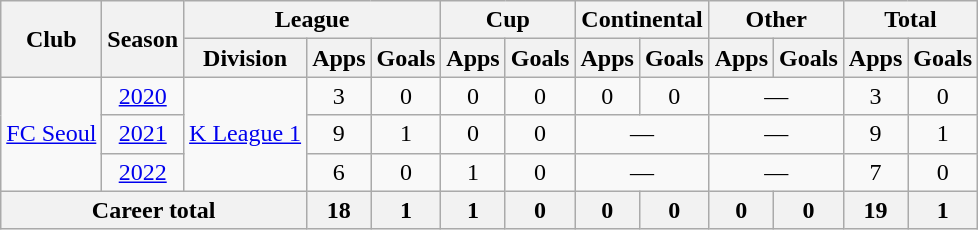<table class="wikitable" style="text-align: center">
<tr>
<th rowspan="2">Club</th>
<th rowspan="2">Season</th>
<th colspan="3">League</th>
<th colspan="2">Cup</th>
<th colspan="2">Continental</th>
<th colspan="2">Other</th>
<th colspan="2">Total</th>
</tr>
<tr>
<th>Division</th>
<th>Apps</th>
<th>Goals</th>
<th>Apps</th>
<th>Goals</th>
<th>Apps</th>
<th>Goals</th>
<th>Apps</th>
<th>Goals</th>
<th>Apps</th>
<th>Goals</th>
</tr>
<tr>
<td rowspan=3><a href='#'>FC Seoul</a></td>
<td><a href='#'>2020</a></td>
<td rowspan=3><a href='#'>K League 1</a></td>
<td>3</td>
<td>0</td>
<td>0</td>
<td>0</td>
<td>0</td>
<td>0</td>
<td colspan=2>—</td>
<td>3</td>
<td>0</td>
</tr>
<tr>
<td><a href='#'>2021</a></td>
<td>9</td>
<td>1</td>
<td>0</td>
<td>0</td>
<td colspan=2>—</td>
<td colspan=2>—</td>
<td>9</td>
<td>1</td>
</tr>
<tr>
<td><a href='#'>2022</a></td>
<td>6</td>
<td>0</td>
<td>1</td>
<td>0</td>
<td colspan=2>—</td>
<td colspan=2>—</td>
<td>7</td>
<td>0</td>
</tr>
<tr>
<th colspan=3>Career total</th>
<th>18</th>
<th>1</th>
<th>1</th>
<th>0</th>
<th>0</th>
<th>0</th>
<th>0</th>
<th>0</th>
<th>19</th>
<th>1</th>
</tr>
</table>
